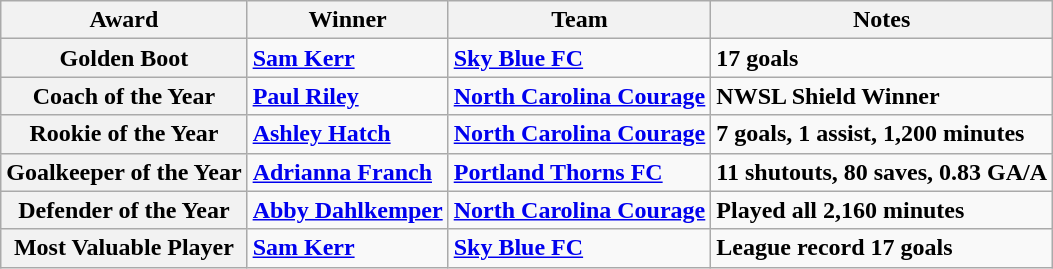<table class="wikitable">
<tr>
<th>Award</th>
<th>Winner</th>
<th>Team</th>
<th>Notes</th>
</tr>
<tr>
<th>Golden Boot </th>
<td><strong> <a href='#'>Sam Kerr</a></strong></td>
<td><strong><a href='#'>Sky Blue FC</a></strong></td>
<td><strong>17 goals</strong></td>
</tr>
<tr>
<th>Coach of the Year </th>
<td><strong> <a href='#'>Paul Riley</a></strong></td>
<td><strong><a href='#'>North Carolina Courage</a></strong></td>
<td><strong>NWSL Shield Winner</strong></td>
</tr>
<tr>
<th>Rookie of the Year </th>
<td><strong> <a href='#'>Ashley Hatch</a></strong></td>
<td><strong><a href='#'>North Carolina Courage</a></strong></td>
<td><strong>7 goals, 1 assist, 1,200 minutes</strong></td>
</tr>
<tr>
<th>Goalkeeper of the Year </th>
<td><strong> <a href='#'>Adrianna Franch</a></strong></td>
<td><strong><a href='#'>Portland Thorns FC</a></strong></td>
<td><strong>11 shutouts, 80 saves, 0.83 GA/A</strong></td>
</tr>
<tr>
<th>Defender of the Year </th>
<td><strong> <a href='#'>Abby Dahlkemper</a></strong></td>
<td><strong><a href='#'>North Carolina Courage</a></strong></td>
<td><strong>Played all 2,160 minutes</strong></td>
</tr>
<tr>
<th>Most Valuable Player </th>
<td><strong> <a href='#'>Sam Kerr</a></strong></td>
<td><strong><a href='#'>Sky Blue FC</a></strong></td>
<td><strong>League record 17 goals</strong></td>
</tr>
</table>
